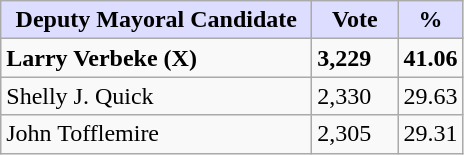<table class="wikitable">
<tr>
<th style="background:#ddf; width:200px;">Deputy Mayoral Candidate</th>
<th style="background:#ddf; width:50px;">Vote</th>
<th style="background:#ddf; width:30px;">%</th>
</tr>
<tr>
<td><strong>Larry Verbeke (X)</strong></td>
<td><strong>3,229</strong></td>
<td><strong>41.06</strong></td>
</tr>
<tr>
<td>Shelly J. Quick</td>
<td>2,330</td>
<td>29.63</td>
</tr>
<tr>
<td>John Tofflemire</td>
<td>2,305</td>
<td>29.31</td>
</tr>
</table>
